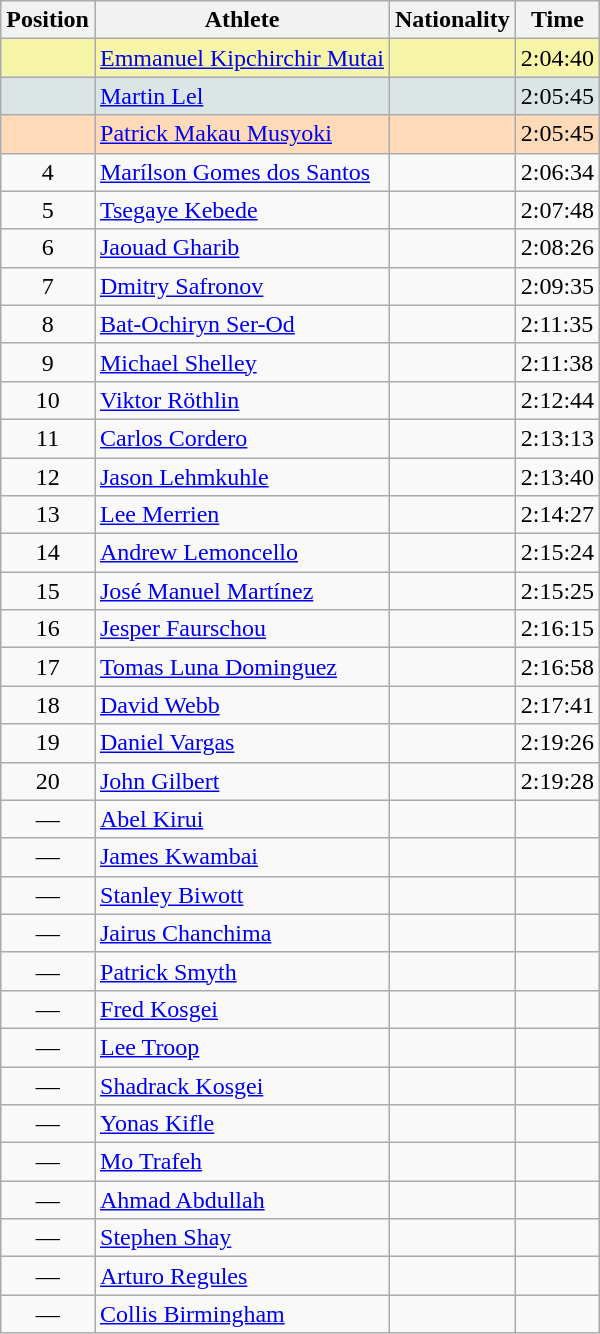<table class="wikitable sortable">
<tr>
<th>Position</th>
<th>Athlete</th>
<th>Nationality</th>
<th>Time</th>
</tr>
<tr bgcolor="#F7F6A8">
<td align=center></td>
<td><a href='#'>Emmanuel Kipchirchir Mutai</a></td>
<td></td>
<td>2:04:40 </td>
</tr>
<tr bgcolor="#DCE5E5">
<td align=center></td>
<td><a href='#'>Martin Lel</a></td>
<td></td>
<td>2:05:45</td>
</tr>
<tr bgcolor="#FFDAB9">
<td align=center></td>
<td><a href='#'>Patrick Makau Musyoki</a></td>
<td></td>
<td>2:05:45</td>
</tr>
<tr>
<td align=center>4</td>
<td><a href='#'>Marílson Gomes dos Santos</a></td>
<td></td>
<td>2:06:34</td>
</tr>
<tr>
<td align=center>5</td>
<td><a href='#'>Tsegaye Kebede</a></td>
<td></td>
<td>2:07:48</td>
</tr>
<tr>
<td align=center>6</td>
<td><a href='#'>Jaouad Gharib</a></td>
<td></td>
<td>2:08:26</td>
</tr>
<tr>
<td align=center>7</td>
<td><a href='#'>Dmitry Safronov</a></td>
<td></td>
<td>2:09:35</td>
</tr>
<tr>
<td align=center>8</td>
<td><a href='#'>Bat-Ochiryn Ser-Od</a></td>
<td></td>
<td>2:11:35 </td>
</tr>
<tr>
<td align=center>9</td>
<td><a href='#'>Michael Shelley</a></td>
<td></td>
<td>2:11:38</td>
</tr>
<tr>
<td align=center>10</td>
<td><a href='#'>Viktor Röthlin</a></td>
<td></td>
<td>2:12:44</td>
</tr>
<tr>
<td align=center>11</td>
<td><a href='#'>Carlos Cordero</a></td>
<td></td>
<td>2:13:13</td>
</tr>
<tr>
<td align=center>12</td>
<td><a href='#'>Jason Lehmkuhle</a></td>
<td></td>
<td>2:13:40</td>
</tr>
<tr>
<td align=center>13</td>
<td><a href='#'>Lee Merrien</a></td>
<td></td>
<td>2:14:27</td>
</tr>
<tr>
<td align=center>14</td>
<td><a href='#'>Andrew Lemoncello</a></td>
<td></td>
<td>2:15:24</td>
</tr>
<tr>
<td align=center>15</td>
<td><a href='#'>José Manuel Martínez</a></td>
<td></td>
<td>2:15:25</td>
</tr>
<tr>
<td align=center>16</td>
<td><a href='#'>Jesper Faurschou</a></td>
<td></td>
<td>2:16:15</td>
</tr>
<tr>
<td align=center>17</td>
<td><a href='#'>Tomas Luna Dominguez</a></td>
<td></td>
<td>2:16:58</td>
</tr>
<tr>
<td align=center>18</td>
<td><a href='#'>David Webb</a></td>
<td></td>
<td>2:17:41</td>
</tr>
<tr>
<td align=center>19</td>
<td><a href='#'>Daniel Vargas</a></td>
<td></td>
<td>2:19:26</td>
</tr>
<tr>
<td align=center>20</td>
<td><a href='#'>John Gilbert</a></td>
<td></td>
<td>2:19:28</td>
</tr>
<tr>
<td align=center>—</td>
<td><a href='#'>Abel Kirui</a></td>
<td></td>
<td></td>
</tr>
<tr>
<td align=center>—</td>
<td><a href='#'>James Kwambai</a></td>
<td></td>
<td></td>
</tr>
<tr>
<td align=center>—</td>
<td><a href='#'>Stanley Biwott</a></td>
<td></td>
<td></td>
</tr>
<tr>
<td align=center>—</td>
<td><a href='#'>Jairus Chanchima</a></td>
<td></td>
<td></td>
</tr>
<tr>
<td align=center>—</td>
<td><a href='#'>Patrick Smyth</a></td>
<td></td>
<td></td>
</tr>
<tr>
<td align=center>—</td>
<td><a href='#'>Fred Kosgei</a></td>
<td></td>
<td></td>
</tr>
<tr>
<td align=center>—</td>
<td><a href='#'>Lee Troop</a></td>
<td></td>
<td></td>
</tr>
<tr>
<td align=center>—</td>
<td><a href='#'>Shadrack Kosgei</a></td>
<td></td>
<td></td>
</tr>
<tr>
<td align=center>—</td>
<td><a href='#'>Yonas Kifle</a></td>
<td></td>
<td></td>
</tr>
<tr>
<td align=center>—</td>
<td><a href='#'>Mo Trafeh</a></td>
<td></td>
<td></td>
</tr>
<tr>
<td align=center>—</td>
<td><a href='#'>Ahmad Abdullah</a></td>
<td></td>
<td></td>
</tr>
<tr>
<td align=center>—</td>
<td><a href='#'>Stephen Shay</a></td>
<td></td>
<td></td>
</tr>
<tr>
<td align=center>—</td>
<td><a href='#'>Arturo Regules</a></td>
<td></td>
<td></td>
</tr>
<tr>
<td align=center>—</td>
<td><a href='#'>Collis Birmingham</a></td>
<td></td>
<td></td>
</tr>
</table>
